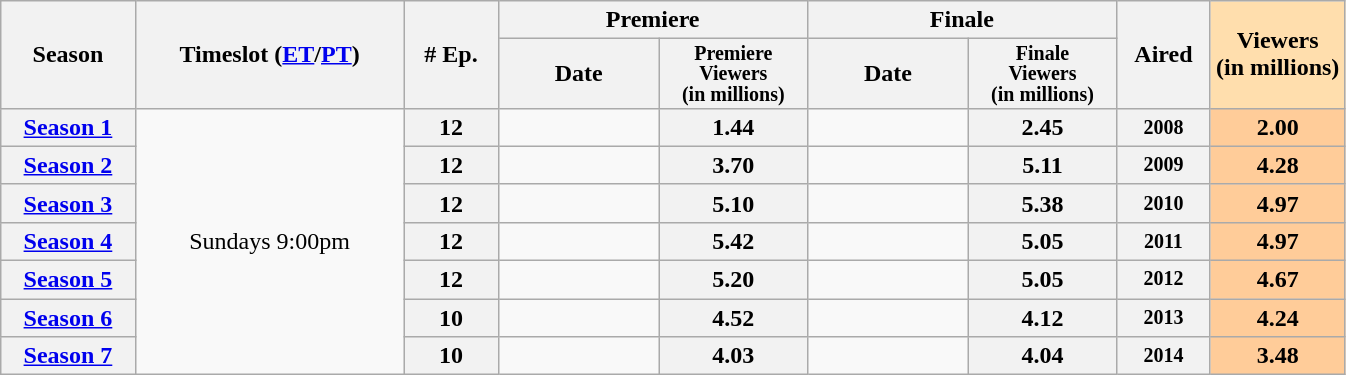<table class="wikitable">
<tr>
<th style="width:10%;" rowspan="2">Season</th>
<th style="width:20%;" rowspan="2">Timeslot (<a href='#'>ET</a>/<a href='#'>PT</a>)</th>
<th style="width:7%;" rowspan="2"># Ep.</th>
<th colspan=2>Premiere</th>
<th colspan=2>Finale</th>
<th style="width:7%;" rowspan="2">Aired</th>
<th style="width:10%; background:#ffdead;" rowspan="2">Viewers<br>(in millions)</th>
</tr>
<tr>
<th>Date</th>
<th span style="width:11%; font-size:smaller; line-height:100%;">Premiere<br>Viewers<br>(in millions)</th>
<th>Date</th>
<th span style="width:11%; font-size:smaller; line-height:100%;">Finale<br>Viewers<br>(in millions)</th>
</tr>
<tr>
<th><a href='#'>Season 1</a></th>
<td rowspan="7" style="text-align:center;">Sundays 9:00pm</td>
<th>12</th>
<td style="font-size:11px;line-height:110%"></td>
<th>1.44</th>
<td style="font-size:11px;line-height:110%"></td>
<th>2.45</th>
<th style="font-size:smaller">2008</th>
<th style="background:#fc9;">2.00</th>
</tr>
<tr>
<th><a href='#'>Season 2</a></th>
<th>12</th>
<td style="font-size:11px;line-height:110%"></td>
<th>3.70</th>
<td style="font-size:11px;line-height:110%"></td>
<th>5.11</th>
<th style="font-size:smaller">2009</th>
<th style="background:#fc9;">4.28</th>
</tr>
<tr>
<th><a href='#'>Season 3</a></th>
<th>12</th>
<td style="font-size:11px;line-height:110%"></td>
<th>5.10</th>
<td style="font-size:11px;line-height:110%"></td>
<th>5.38</th>
<th style="font-size:smaller">2010</th>
<th style="background:#fc9;">4.97</th>
</tr>
<tr>
<th><a href='#'>Season 4</a></th>
<th>12</th>
<td style="font-size:11px;line-height:110%"></td>
<th>5.42</th>
<td style="font-size:11px;line-height:110%"></td>
<th>5.05</th>
<th style="font-size:smaller">2011</th>
<th style="background:#fc9;">4.97</th>
</tr>
<tr>
<th><a href='#'>Season 5</a></th>
<th>12</th>
<td style="font-size:11px;line-height:110%"></td>
<th>5.20</th>
<td style="font-size:11px;line-height:110%"></td>
<th>5.05</th>
<th style="font-size:smaller">2012</th>
<th style="background:#fc9;">4.67</th>
</tr>
<tr>
<th><a href='#'>Season 6</a></th>
<th>10</th>
<td style="font-size:11px;line-height:110%"></td>
<th>4.52</th>
<td style="font-size:11px;line-height:110%"></td>
<th>4.12</th>
<th style="font-size:smaller">2013</th>
<th style="background:#fc9;">4.24</th>
</tr>
<tr>
<th><a href='#'>Season 7</a></th>
<th>10</th>
<td style="font-size:11px;line-height:110%"></td>
<th>4.03</th>
<td style="font-size:11px;line-height:110%"></td>
<th>4.04</th>
<th style="font-size:smaller">2014</th>
<th style="background:#fc9;">3.48</th>
</tr>
</table>
